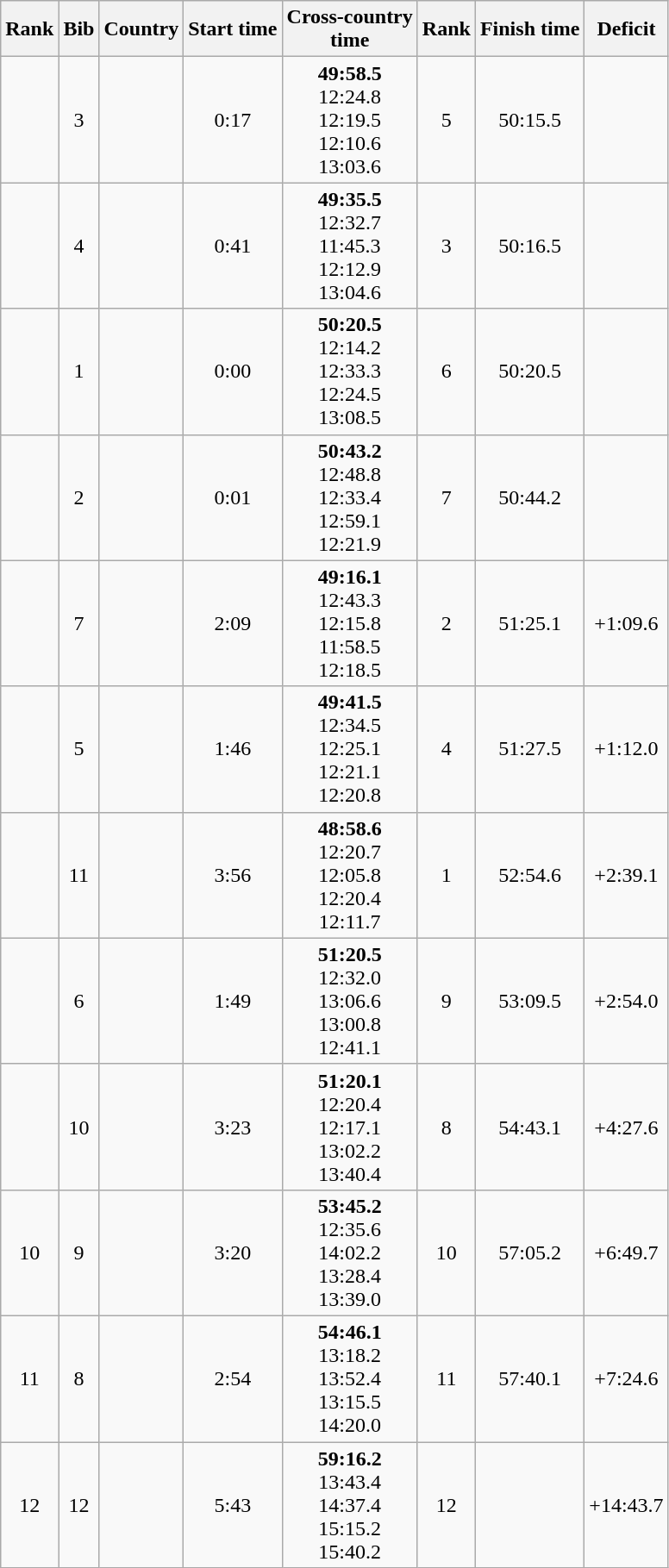<table class="wikitable sortable" style="text-align:center">
<tr>
<th>Rank</th>
<th>Bib</th>
<th>Country</th>
<th>Start time</th>
<th>Cross-country<br>time</th>
<th>Rank</th>
<th>Finish time</th>
<th>Deficit</th>
</tr>
<tr>
<td></td>
<td>3</td>
<td align=left><br></td>
<td>0:17</td>
<td><strong>49:58.5</strong><br>12:24.8<br>12:19.5<br>12:10.6<br>13:03.6</td>
<td>5</td>
<td>50:15.5</td>
<td></td>
</tr>
<tr>
<td></td>
<td>4</td>
<td align=left><br></td>
<td>0:41</td>
<td><strong>49:35.5</strong><br> 12:32.7<br>11:45.3<br> 12:12.9<br>13:04.6</td>
<td>3</td>
<td>50:16.5</td>
<td></td>
</tr>
<tr>
<td></td>
<td>1</td>
<td align=left><br></td>
<td>0:00</td>
<td><strong>50:20.5</strong><br>12:14.2<br>12:33.3<br> 12:24.5<br>13:08.5</td>
<td>6</td>
<td>50:20.5</td>
<td></td>
</tr>
<tr>
<td></td>
<td>2</td>
<td align=left><br></td>
<td>0:01</td>
<td><strong>50:43.2</strong><br>12:48.8<br> 12:33.4<br> 12:59.1<br>12:21.9</td>
<td>7</td>
<td>50:44.2</td>
<td></td>
</tr>
<tr>
<td></td>
<td>7</td>
<td align=left><br></td>
<td>2:09</td>
<td><strong>49:16.1</strong><br> 12:43.3<br> 12:15.8<br>11:58.5<br> 12:18.5</td>
<td>2</td>
<td>51:25.1</td>
<td>+1:09.6</td>
</tr>
<tr>
<td></td>
<td>5</td>
<td align=left><br></td>
<td>1:46</td>
<td><strong>49:41.5</strong><br> 12:34.5<br>12:25.1<br> 12:21.1<br> 12:20.8</td>
<td>4</td>
<td>51:27.5</td>
<td>+1:12.0</td>
</tr>
<tr>
<td></td>
<td>11</td>
<td align=left><br></td>
<td>3:56</td>
<td><strong>48:58.6</strong><br>12:20.7<br> 12:05.8<br> 12:20.4<br> 12:11.7</td>
<td>1</td>
<td>52:54.6</td>
<td>+2:39.1</td>
</tr>
<tr>
<td></td>
<td>6</td>
<td align=left><br></td>
<td>1:49</td>
<td><strong>51:20.5</strong><br> 12:32.0<br>13:06.6<br> 13:00.8<br>12:41.1</td>
<td>9</td>
<td>53:09.5</td>
<td>+2:54.0</td>
</tr>
<tr>
<td></td>
<td>10</td>
<td align=left><br></td>
<td>3:23</td>
<td><strong>51:20.1</strong><br> 12:20.4<br> 12:17.1<br> 13:02.2<br> 13:40.4</td>
<td>8</td>
<td>54:43.1</td>
<td>+4:27.6</td>
</tr>
<tr>
<td>10</td>
<td>9</td>
<td align=left><br></td>
<td>3:20</td>
<td><strong>53:45.2</strong><br> 12:35.6<br> 14:02.2<br> 13:28.4<br>13:39.0</td>
<td>10</td>
<td>57:05.2</td>
<td>+6:49.7</td>
</tr>
<tr>
<td>11</td>
<td>8</td>
<td align=left><br></td>
<td>2:54</td>
<td><strong>54:46.1</strong><br> 13:18.2<br> 13:52.4<br>13:15.5<br> 14:20.0</td>
<td>11</td>
<td>57:40.1</td>
<td>+7:24.6</td>
</tr>
<tr>
<td>12</td>
<td>12</td>
<td align=left><br></td>
<td>5:43</td>
<td><strong>59:16.2</strong><br> 13:43.4<br>14:37.4<br>15:15.2<br> 15:40.2</td>
<td>12</td>
<td></td>
<td>+14:43.7</td>
</tr>
</table>
